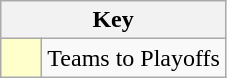<table class="wikitable" style="text-align: center">
<tr>
<th colspan=2>Key</th>
</tr>
<tr>
<td style="background:#ffc; width:20px;"></td>
<td align=left>Teams to Playoffs</td>
</tr>
</table>
